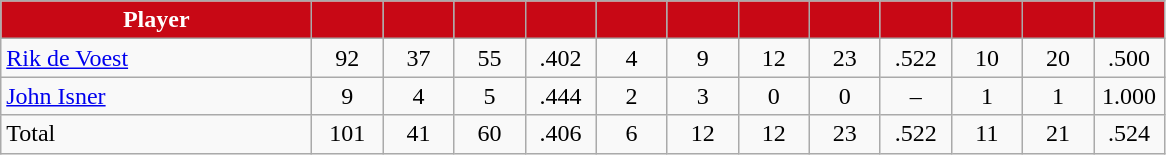<table class="wikitable" style="text-align:center">
<tr>
<th style="background:#C80815; color:white" width="200px">Player</th>
<th style="background:#C80815; color:white" width="40px"></th>
<th style="background:#C80815; color:white" width="40px"></th>
<th style="background:#C80815; color:white" width="40px"></th>
<th style="background:#C80815; color:white" width="40px"></th>
<th style="background:#C80815; color:white" width="40px"></th>
<th style="background:#C80815; color:white" width="40px"></th>
<th style="background:#C80815; color:white" width="40px"></th>
<th style="background:#C80815; color:white" width="40px"></th>
<th style="background:#C80815; color:white" width="40px"></th>
<th style="background:#C80815; color:white" width="40px"></th>
<th style="background:#C80815; color:white" width="40px"></th>
<th style="background:#C80815; color:white" width="40px"></th>
</tr>
<tr>
<td style="text-align:left"><a href='#'>Rik de Voest</a></td>
<td>92</td>
<td>37</td>
<td>55</td>
<td>.402</td>
<td>4</td>
<td>9</td>
<td>12</td>
<td>23</td>
<td>.522</td>
<td>10</td>
<td>20</td>
<td>.500</td>
</tr>
<tr>
<td style="text-align:left"><a href='#'>John Isner</a></td>
<td>9</td>
<td>4</td>
<td>5</td>
<td>.444</td>
<td>2</td>
<td>3</td>
<td>0</td>
<td>0</td>
<td>–</td>
<td>1</td>
<td>1</td>
<td>1.000</td>
</tr>
<tr>
<td style="text-align:left">Total</td>
<td>101</td>
<td>41</td>
<td>60</td>
<td>.406</td>
<td>6</td>
<td>12</td>
<td>12</td>
<td>23</td>
<td>.522</td>
<td>11</td>
<td>21</td>
<td>.524</td>
</tr>
</table>
